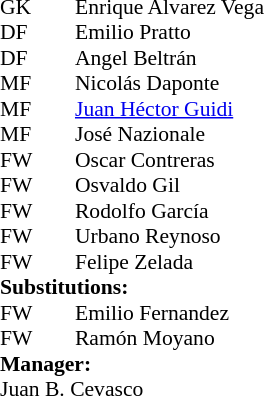<table style="font-size:90%; margin:0.2em auto;" cellspacing="0" cellpadding="0">
<tr>
<th width="25"></th>
<th width="25"></th>
</tr>
<tr>
<td>GK</td>
<td><strong> </strong></td>
<td> Enrique Alvarez Vega</td>
</tr>
<tr>
<td>DF</td>
<td><strong> </strong></td>
<td> Emilio Pratto</td>
</tr>
<tr>
<td>DF</td>
<td><strong> </strong></td>
<td> Angel Beltrán</td>
</tr>
<tr>
<td>MF</td>
<td><strong> </strong></td>
<td> Nicolás Daponte</td>
</tr>
<tr>
<td>MF</td>
<td><strong> </strong></td>
<td> <a href='#'>Juan Héctor Guidi</a></td>
</tr>
<tr>
<td>MF</td>
<td><strong> </strong></td>
<td> José Nazionale</td>
</tr>
<tr>
<td>FW</td>
<td><strong> </strong></td>
<td> Oscar Contreras</td>
<td></td>
<td></td>
</tr>
<tr>
<td>FW</td>
<td><strong> </strong></td>
<td> Osvaldo Gil</td>
</tr>
<tr>
<td>FW</td>
<td><strong> </strong></td>
<td> Rodolfo García</td>
</tr>
<tr>
<td>FW</td>
<td><strong> </strong></td>
<td> Urbano Reynoso</td>
</tr>
<tr>
<td>FW</td>
<td><strong> </strong></td>
<td> Felipe Zelada</td>
<td></td>
<td></td>
</tr>
<tr>
<td colspan=3><strong>Substitutions:</strong></td>
</tr>
<tr>
<td>FW</td>
<td><strong> </strong></td>
<td>Emilio Fernandez</td>
<td></td>
<td></td>
</tr>
<tr>
<td>FW</td>
<td><strong> </strong></td>
<td>Ramón Moyano</td>
<td></td>
<td></td>
</tr>
<tr>
<td colspan=3><strong>Manager:</strong></td>
</tr>
<tr>
<td colspan=4> Juan B. Cevasco </td>
</tr>
</table>
